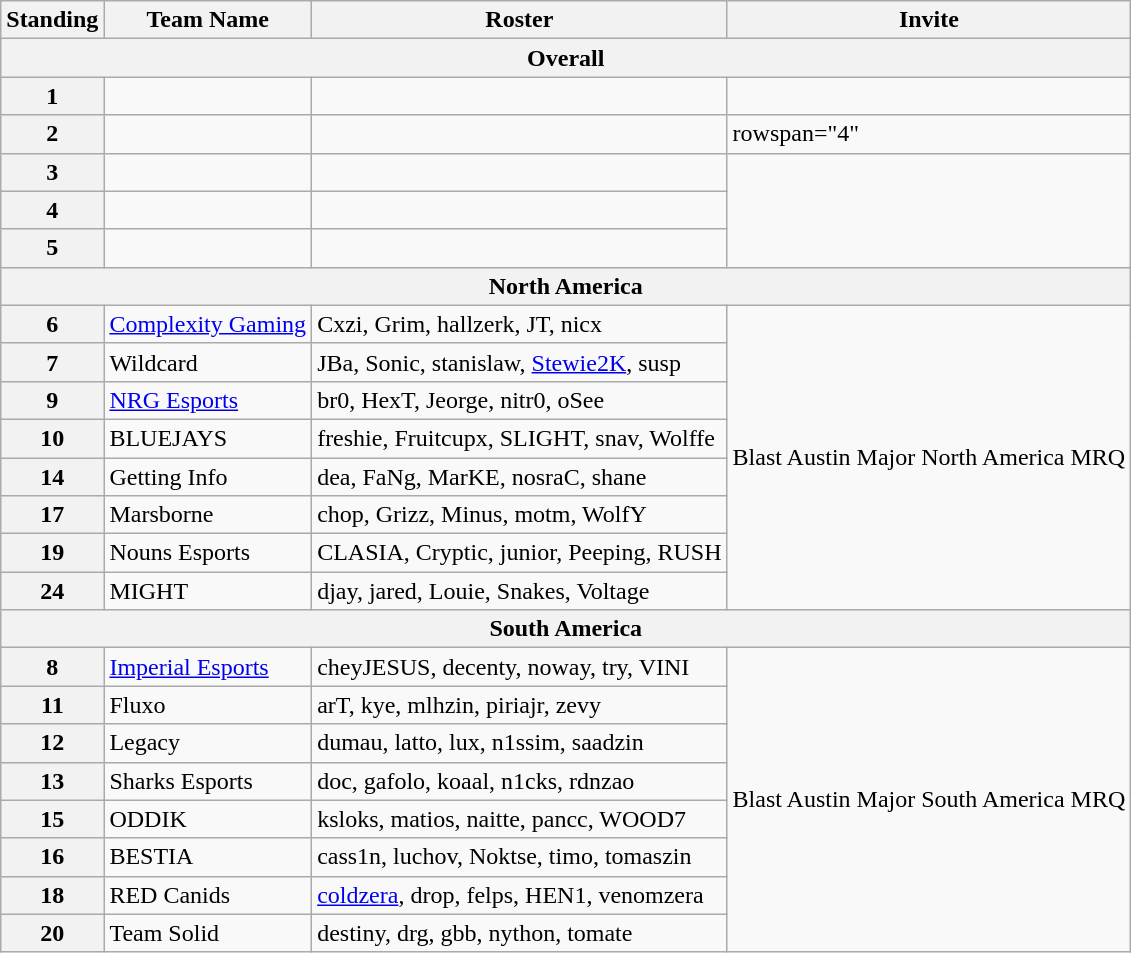<table class="wikitable col2center col3center col4center">
<tr>
<th>Standing</th>
<th>Team Name</th>
<th>Roster</th>
<th>Invite</th>
</tr>
<tr>
<th colspan="4">Overall</th>
</tr>
<tr>
<th>1</th>
<td></td>
<td></td>
<td></td>
</tr>
<tr>
<th>2</th>
<td></td>
<td></td>
<td>rowspan="4" </td>
</tr>
<tr>
<th>3</th>
<td></td>
<td></td>
</tr>
<tr>
<th>4</th>
<td></td>
<td></td>
</tr>
<tr>
<th>5</th>
<td></td>
<td></td>
</tr>
<tr>
<th colspan="4">North America</th>
</tr>
<tr>
<th>6</th>
<td><a href='#'>Complexity Gaming</a></td>
<td>Cxzi, Grim, hallzerk, JT, nicx</td>
<td rowspan="8">Blast Austin Major North America MRQ</td>
</tr>
<tr>
<th>7</th>
<td>Wildcard</td>
<td>JBa, Sonic, stanislaw, <a href='#'>Stewie2K</a>, susp</td>
</tr>
<tr>
<th>9</th>
<td><a href='#'>NRG Esports</a></td>
<td>br0, HexT, Jeorge, nitr0, oSee</td>
</tr>
<tr>
<th>10</th>
<td>BLUEJAYS</td>
<td>freshie, Fruitcupx, SLIGHT, snav, Wolffe</td>
</tr>
<tr>
<th>14</th>
<td>Getting Info</td>
<td>dea, FaNg, MarKE, nosraC, shane</td>
</tr>
<tr>
<th>17</th>
<td>Marsborne</td>
<td>chop, Grizz, Minus, motm, WolfY</td>
</tr>
<tr>
<th>19</th>
<td>Nouns Esports</td>
<td>CLASIA, Cryptic, junior, Peeping, RUSH</td>
</tr>
<tr>
<th>24</th>
<td>MIGHT</td>
<td>djay, jared, Louie, Snakes, Voltage</td>
</tr>
<tr>
<th colspan="4">South America</th>
</tr>
<tr>
<th>8</th>
<td><a href='#'>Imperial Esports</a></td>
<td>cheyJESUS, decenty, noway, try, VINI</td>
<td rowspan="8">Blast Austin Major South America MRQ</td>
</tr>
<tr>
<th>11</th>
<td>Fluxo</td>
<td>arT, kye, mlhzin, piriajr, zevy</td>
</tr>
<tr>
<th>12</th>
<td>Legacy</td>
<td>dumau, latto, lux, n1ssim, saadzin</td>
</tr>
<tr>
<th>13</th>
<td>Sharks Esports</td>
<td>doc, gafolo, koaal, n1cks, rdnzao</td>
</tr>
<tr>
<th>15</th>
<td>ODDIK</td>
<td>ksloks, matios, naitte, pancc, WOOD7</td>
</tr>
<tr>
<th>16</th>
<td>BESTIA</td>
<td>cass1n, luchov, Noktse, timo, tomaszin</td>
</tr>
<tr>
<th>18</th>
<td>RED Canids</td>
<td><a href='#'>coldzera</a>, drop, felps, HEN1, venomzera</td>
</tr>
<tr>
<th>20</th>
<td>Team Solid</td>
<td>destiny, drg, gbb, nython, tomate</td>
</tr>
</table>
